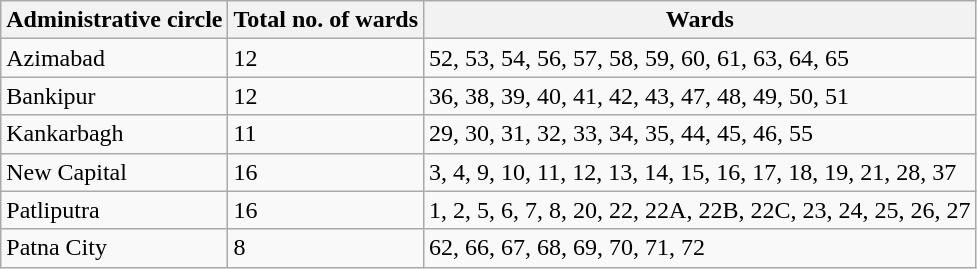<table class="wikitable sortable">
<tr>
<th>Administrative circle</th>
<th>Total no. of wards</th>
<th>Wards</th>
</tr>
<tr>
<td>Azimabad</td>
<td>12</td>
<td>52, 53, 54, 56, 57, 58, 59, 60, 61, 63, 64, 65</td>
</tr>
<tr>
<td>Bankipur</td>
<td>12</td>
<td>36, 38, 39, 40, 41, 42, 43, 47, 48, 49, 50, 51</td>
</tr>
<tr>
<td>Kankarbagh</td>
<td>11</td>
<td>29, 30, 31, 32, 33, 34, 35, 44, 45, 46, 55</td>
</tr>
<tr>
<td>New Capital</td>
<td>16</td>
<td>3, 4, 9, 10, 11, 12, 13, 14, 15, 16, 17, 18, 19, 21, 28, 37</td>
</tr>
<tr>
<td>Patliputra</td>
<td>16</td>
<td>1, 2, 5, 6, 7, 8, 20, 22, 22A, 22B, 22C, 23, 24, 25, 26, 27</td>
</tr>
<tr>
<td>Patna City</td>
<td>8</td>
<td>62, 66, 67, 68, 69, 70, 71, 72</td>
</tr>
</table>
